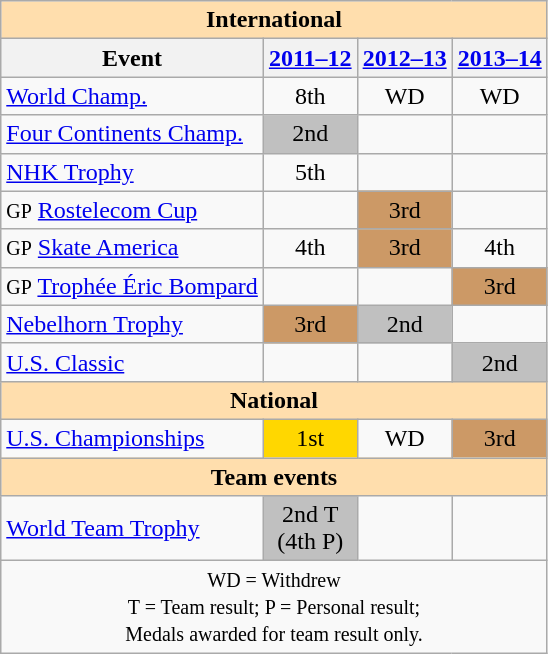<table class="wikitable" style="text-align:center">
<tr>
<th colspan="4" style="background:#ffdead; text-align:center;"><strong>International</strong></th>
</tr>
<tr>
<th>Event</th>
<th><a href='#'>2011–12</a></th>
<th><a href='#'>2012–13</a></th>
<th><a href='#'>2013–14</a></th>
</tr>
<tr>
<td align=left><a href='#'>World Champ.</a></td>
<td>8th</td>
<td>WD</td>
<td>WD</td>
</tr>
<tr>
<td align=left><a href='#'>Four Continents Champ.</a></td>
<td style="background:silver;">2nd</td>
<td></td>
<td></td>
</tr>
<tr>
<td align=left> <a href='#'>NHK Trophy</a></td>
<td>5th</td>
<td></td>
<td></td>
</tr>
<tr>
<td align=left><small>GP</small> <a href='#'>Rostelecom Cup</a></td>
<td></td>
<td style="background:#c96;">3rd</td>
<td></td>
</tr>
<tr>
<td align=left><small>GP</small> <a href='#'>Skate America</a></td>
<td>4th</td>
<td style="background:#c96;">3rd</td>
<td>4th</td>
</tr>
<tr>
<td align=left><small>GP</small> <a href='#'>Trophée Éric Bompard</a></td>
<td></td>
<td></td>
<td style="background:#c96;">3rd</td>
</tr>
<tr>
<td align=left><a href='#'>Nebelhorn Trophy</a></td>
<td style="background:#c96;">3rd</td>
<td style="background:silver;">2nd</td>
<td></td>
</tr>
<tr>
<td align=left><a href='#'>U.S. Classic</a></td>
<td></td>
<td></td>
<td style="background:silver;">2nd</td>
</tr>
<tr>
<th colspan="4" style="background:#ffdead; text-align:center;"><strong>National</strong></th>
</tr>
<tr>
<td align=left><a href='#'>U.S. Championships</a></td>
<td style="background:gold;">1st</td>
<td>WD</td>
<td style="background:#c96;">3rd</td>
</tr>
<tr>
<th colspan="4" style="background:#ffdead; text-align:center;"><strong>Team events</strong></th>
</tr>
<tr>
<td align=left><a href='#'>World Team Trophy</a></td>
<td style="background:silver;">2nd T <br>(4th P)</td>
<td></td>
<td></td>
</tr>
<tr>
<td colspan="4" style="text-align:center;"><small> WD = Withdrew <br> T = Team result; P = Personal result; <br> Medals awarded for team result only. </small></td>
</tr>
</table>
